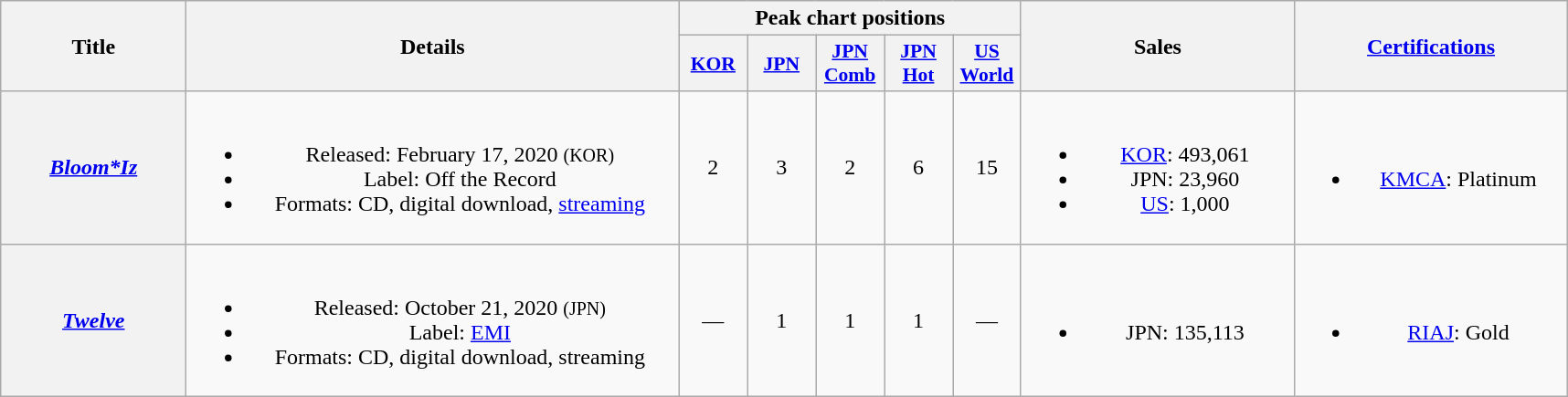<table class="wikitable plainrowheaders" style="text-align:center;">
<tr>
<th scope="col" rowspan="2" style="width:8em;">Title</th>
<th scope="col" rowspan="2" style="width:22em;">Details</th>
<th scope="col" colspan="5">Peak chart positions</th>
<th scope="col" rowspan="2" style="width:12em;">Sales</th>
<th rowspan="2" scope="col" style="width:12em;"><a href='#'>Certifications</a></th>
</tr>
<tr>
<th scope="col" style="width:3em;font-size:90%;"><a href='#'>KOR</a><br></th>
<th scope="col" style="width:3em;font-size:90%;"><a href='#'>JPN</a><br></th>
<th scope="col" style="width:3em;font-size:90%;"><a href='#'>JPN<br>Comb</a><br></th>
<th scope="col" style="width:3em;font-size:90%;"><a href='#'>JPN Hot</a><br></th>
<th scope="col" style="width:3em;font-size:90%;"><a href='#'>US World</a><br></th>
</tr>
<tr>
<th scope="row"><em><a href='#'>Bloom*Iz</a></em></th>
<td><br><ul><li>Released: February 17, 2020 <small>(KOR)</small></li><li>Label: Off the Record</li><li>Formats: CD, digital download, <a href='#'>streaming</a></li></ul></td>
<td>2</td>
<td>3</td>
<td>2</td>
<td>6</td>
<td>15</td>
<td><br><ul><li><a href='#'>KOR</a>: 493,061</li><li>JPN: 23,960</li><li><a href='#'>US</a>: 1,000</li></ul></td>
<td><br><ul><li><a href='#'>KMCA</a>: Platinum</li></ul></td>
</tr>
<tr>
<th scope="row"><em><a href='#'>Twelve</a></em></th>
<td><br><ul><li>Released: October 21, 2020 <small>(JPN)</small></li><li>Label: <a href='#'>EMI</a></li><li>Formats: CD, digital download, streaming</li></ul></td>
<td>—</td>
<td>1</td>
<td>1</td>
<td>1</td>
<td>—</td>
<td><br><ul><li>JPN: 135,113</li></ul></td>
<td><br><ul><li><a href='#'>RIAJ</a>: Gold</li></ul></td>
</tr>
</table>
